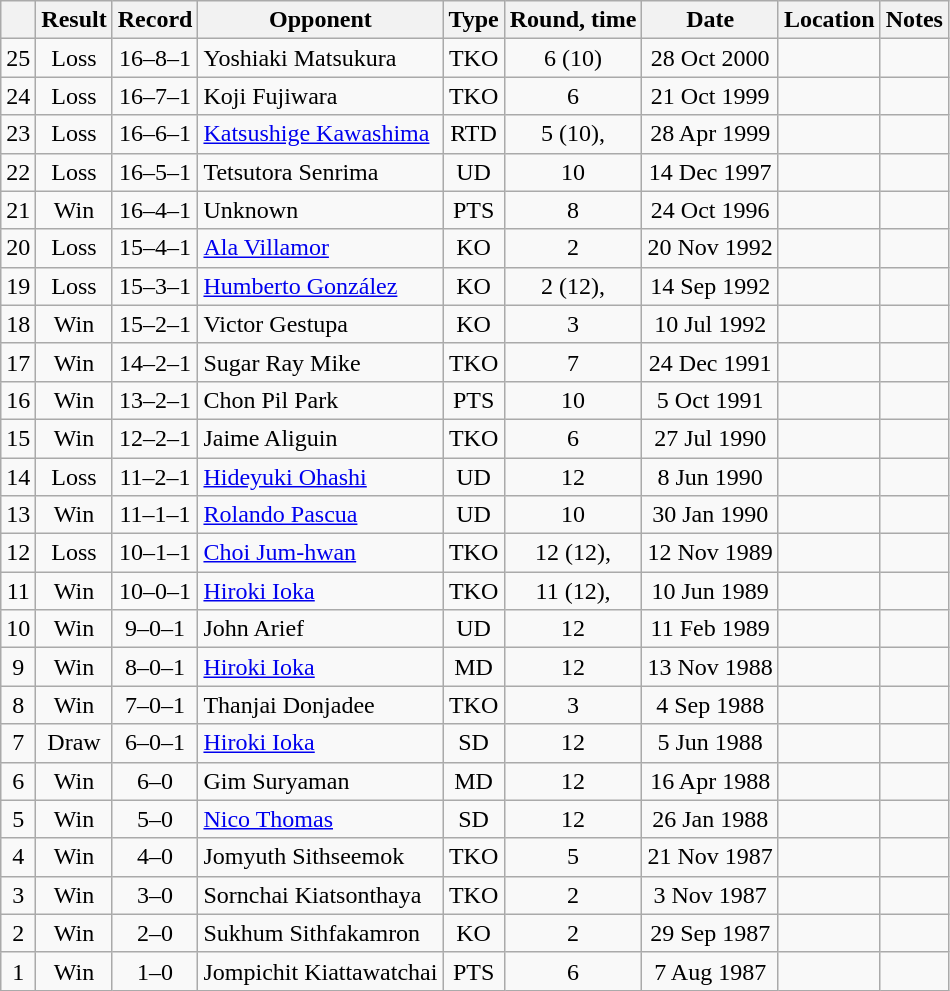<table class="wikitable" style="text-align:center">
<tr>
<th></th>
<th>Result</th>
<th>Record</th>
<th>Opponent</th>
<th>Type</th>
<th>Round, time</th>
<th>Date</th>
<th>Location</th>
<th>Notes</th>
</tr>
<tr>
<td>25</td>
<td>Loss</td>
<td>16–8–1</td>
<td align=left>Yoshiaki Matsukura</td>
<td>TKO</td>
<td>6 (10)</td>
<td>28 Oct 2000</td>
<td align=left></td>
<td align=left></td>
</tr>
<tr>
<td>24</td>
<td>Loss</td>
<td>16–7–1</td>
<td align=left>Koji Fujiwara</td>
<td>TKO</td>
<td>6</td>
<td>21 Oct 1999</td>
<td align=left></td>
<td align=left></td>
</tr>
<tr>
<td>23</td>
<td>Loss</td>
<td>16–6–1</td>
<td align=left><a href='#'>Katsushige Kawashima</a></td>
<td>RTD</td>
<td>5 (10), </td>
<td>28 Apr 1999</td>
<td align=left></td>
<td align=left></td>
</tr>
<tr>
<td>22</td>
<td>Loss</td>
<td>16–5–1</td>
<td align=left>Tetsutora Senrima</td>
<td>UD</td>
<td>10</td>
<td>14 Dec 1997</td>
<td align=left></td>
<td align=left></td>
</tr>
<tr>
<td>21</td>
<td>Win</td>
<td>16–4–1</td>
<td align=left>Unknown</td>
<td>PTS</td>
<td>8</td>
<td>24 Oct 1996</td>
<td align=left></td>
<td align=left></td>
</tr>
<tr>
<td>20</td>
<td>Loss</td>
<td>15–4–1</td>
<td align=left><a href='#'>Ala Villamor</a></td>
<td>KO</td>
<td>2</td>
<td>20 Nov 1992</td>
<td align=left></td>
<td align=left></td>
</tr>
<tr>
<td>19</td>
<td>Loss</td>
<td>15–3–1</td>
<td align=left><a href='#'>Humberto González</a></td>
<td>KO</td>
<td>2 (12), </td>
<td>14 Sep 1992</td>
<td align=left></td>
<td align=left></td>
</tr>
<tr>
<td>18</td>
<td>Win</td>
<td>15–2–1</td>
<td align=left>Victor Gestupa</td>
<td>KO</td>
<td>3</td>
<td>10 Jul 1992</td>
<td align=left></td>
<td align=left></td>
</tr>
<tr>
<td>17</td>
<td>Win</td>
<td>14–2–1</td>
<td align=left>Sugar Ray Mike</td>
<td>TKO</td>
<td>7</td>
<td>24 Dec 1991</td>
<td align=left></td>
<td align=left></td>
</tr>
<tr>
<td>16</td>
<td>Win</td>
<td>13–2–1</td>
<td align=left>Chon Pil Park</td>
<td>PTS</td>
<td>10</td>
<td>5 Oct 1991</td>
<td align=left></td>
<td align=left></td>
</tr>
<tr>
<td>15</td>
<td>Win</td>
<td>12–2–1</td>
<td align=left>Jaime Aliguin</td>
<td>TKO</td>
<td>6</td>
<td>27 Jul 1990</td>
<td align=left></td>
<td align=left></td>
</tr>
<tr>
<td>14</td>
<td>Loss</td>
<td>11–2–1</td>
<td align=left><a href='#'>Hideyuki Ohashi</a></td>
<td>UD</td>
<td>12</td>
<td>8 Jun 1990</td>
<td align=left></td>
<td align=left></td>
</tr>
<tr>
<td>13</td>
<td>Win</td>
<td>11–1–1</td>
<td align=left><a href='#'>Rolando Pascua</a></td>
<td>UD</td>
<td>10</td>
<td>30 Jan 1990</td>
<td align=left></td>
<td align=left></td>
</tr>
<tr>
<td>12</td>
<td>Loss</td>
<td>10–1–1</td>
<td align=left><a href='#'>Choi Jum-hwan</a></td>
<td>TKO</td>
<td>12 (12), </td>
<td>12 Nov 1989</td>
<td align=left></td>
<td align=left></td>
</tr>
<tr>
<td>11</td>
<td>Win</td>
<td>10–0–1</td>
<td align=left><a href='#'>Hiroki Ioka</a></td>
<td>TKO</td>
<td>11 (12), </td>
<td>10 Jun 1989</td>
<td align=left></td>
<td align=left></td>
</tr>
<tr>
<td>10</td>
<td>Win</td>
<td>9–0–1</td>
<td align=left>John Arief</td>
<td>UD</td>
<td>12</td>
<td>11 Feb 1989</td>
<td align=left></td>
<td align=left></td>
</tr>
<tr>
<td>9</td>
<td>Win</td>
<td>8–0–1</td>
<td align=left><a href='#'>Hiroki Ioka</a></td>
<td>MD</td>
<td>12</td>
<td>13 Nov 1988</td>
<td align=left></td>
<td align=left></td>
</tr>
<tr>
<td>8</td>
<td>Win</td>
<td>7–0–1</td>
<td align=left>Thanjai Donjadee</td>
<td>TKO</td>
<td>3</td>
<td>4 Sep 1988</td>
<td align=left></td>
<td align=left></td>
</tr>
<tr>
<td>7</td>
<td>Draw</td>
<td>6–0–1</td>
<td align=left><a href='#'>Hiroki Ioka</a></td>
<td>SD</td>
<td>12</td>
<td>5 Jun 1988</td>
<td align=left></td>
<td align=left></td>
</tr>
<tr>
<td>6</td>
<td>Win</td>
<td>6–0</td>
<td align=left>Gim Suryaman</td>
<td>MD</td>
<td>12</td>
<td>16 Apr 1988</td>
<td align=left></td>
<td align=left></td>
</tr>
<tr>
<td>5</td>
<td>Win</td>
<td>5–0</td>
<td align=left><a href='#'>Nico Thomas</a></td>
<td>SD</td>
<td>12</td>
<td>26 Jan 1988</td>
<td align=left></td>
<td align=left></td>
</tr>
<tr>
<td>4</td>
<td>Win</td>
<td>4–0</td>
<td align=left>Jomyuth Sithseemok</td>
<td>TKO</td>
<td>5</td>
<td>21 Nov 1987</td>
<td align=left></td>
<td align=left></td>
</tr>
<tr>
<td>3</td>
<td>Win</td>
<td>3–0</td>
<td align=left>Sornchai Kiatsonthaya</td>
<td>TKO</td>
<td>2</td>
<td>3 Nov 1987</td>
<td align=left></td>
<td align=left></td>
</tr>
<tr>
<td>2</td>
<td>Win</td>
<td>2–0</td>
<td align=left>Sukhum Sithfakamron</td>
<td>KO</td>
<td>2</td>
<td>29 Sep 1987</td>
<td align=left></td>
<td align=left></td>
</tr>
<tr>
<td>1</td>
<td>Win</td>
<td>1–0</td>
<td align=left>Jompichit Kiattawatchai</td>
<td>PTS</td>
<td>6</td>
<td>7 Aug 1987</td>
<td align=left></td>
<td align=left></td>
</tr>
</table>
